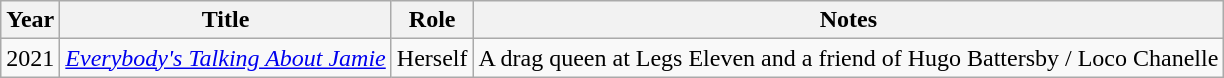<table class="wikitable">
<tr>
<th>Year</th>
<th>Title</th>
<th>Role</th>
<th>Notes</th>
</tr>
<tr>
<td>2021</td>
<td><em><a href='#'>Everybody's Talking About Jamie</a></em></td>
<td>Herself</td>
<td>A drag queen at Legs Eleven and a friend of Hugo Battersby / Loco Chanelle</td>
</tr>
</table>
